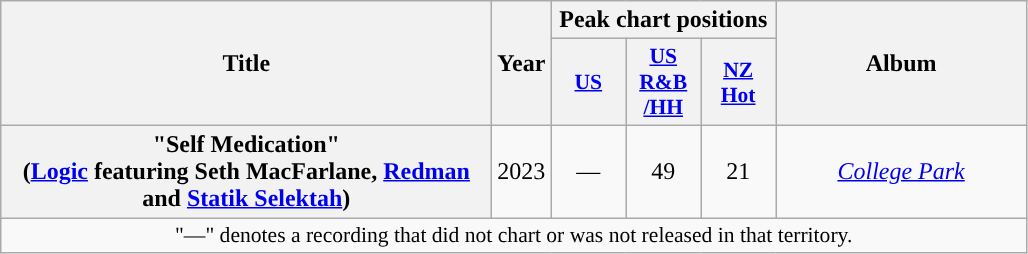<table class="wikitable plainrowheaders" style="text-align:center;">
<tr>
<th scope="col" rowspan="2" style="width:20em;">Title</th>
<th scope="col" rowspan="2" style="width:1em;">Year</th>
<th scope="col" colspan="3">Peak chart positions</th>
<th scope="col" rowspan="2" style="width:10em;">Album</th>
</tr>
<tr>
<th scope="col" style="width:3em;font-size:90%;"><a href='#'>US</a><br></th>
<th scope="col" style="width:3em;font-size:90%;"><a href='#'>US<br>R&B<br>/HH</a><br></th>
<th scope="col" style="width:3em;font-size:90%;"><a href='#'>NZ<br>Hot</a><br></th>
</tr>
<tr>
<th scope="row">"Self Medication"<br><span>(<a href='#'>Logic</a> featuring Seth MacFarlane, <a href='#'>Redman</a> and <a href='#'>Statik Selektah</a>)</span></th>
<td>2023</td>
<td>—</td>
<td>49</td>
<td>21</td>
<td><em><a href='#'>College Park</a></em></td>
</tr>
<tr>
<td colspan="15" style="font-size:90%">"—" denotes a recording that did not chart or was not released in that territory.</td>
</tr>
</table>
